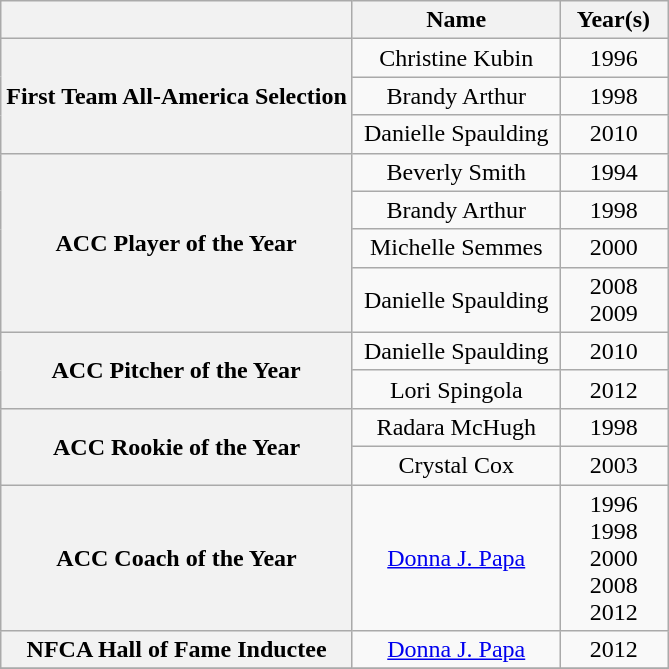<table class="wikitable" style="text-align: center;">
<tr>
<th></th>
<th>Name</th>
<th>  Year(s)  </th>
</tr>
<tr>
<th rowspan="3">First Team All-America Selection</th>
<td>Christine Kubin</td>
<td>1996</td>
</tr>
<tr>
<td>Brandy Arthur</td>
<td>1998</td>
</tr>
<tr>
<td>Danielle Spaulding</td>
<td>2010</td>
</tr>
<tr>
<th rowspan="4">  ACC Player of the Year  </th>
<td>Beverly Smith</td>
<td>1994</td>
</tr>
<tr>
<td>Brandy Arthur</td>
<td>1998</td>
</tr>
<tr>
<td>  Michelle Semmes  </td>
<td>2000</td>
</tr>
<tr>
<td>Danielle Spaulding</td>
<td>2008<br>2009</td>
</tr>
<tr>
<th rowspan="2">  ACC Pitcher of the Year  </th>
<td>Danielle Spaulding</td>
<td>2010</td>
</tr>
<tr>
<td>Lori Spingola</td>
<td>2012</td>
</tr>
<tr>
<th rowspan="2">ACC Rookie of the Year</th>
<td>Radara McHugh</td>
<td>1998</td>
</tr>
<tr>
<td>Crystal Cox</td>
<td>2003</td>
</tr>
<tr>
<th>ACC Coach of the Year</th>
<td><a href='#'>Donna J. Papa</a></td>
<td>1996<br>1998<br>2000<br>2008<br>2012</td>
</tr>
<tr>
<th>NFCA Hall of Fame Inductee</th>
<td><a href='#'>Donna J. Papa</a></td>
<td>2012</td>
</tr>
<tr>
</tr>
</table>
